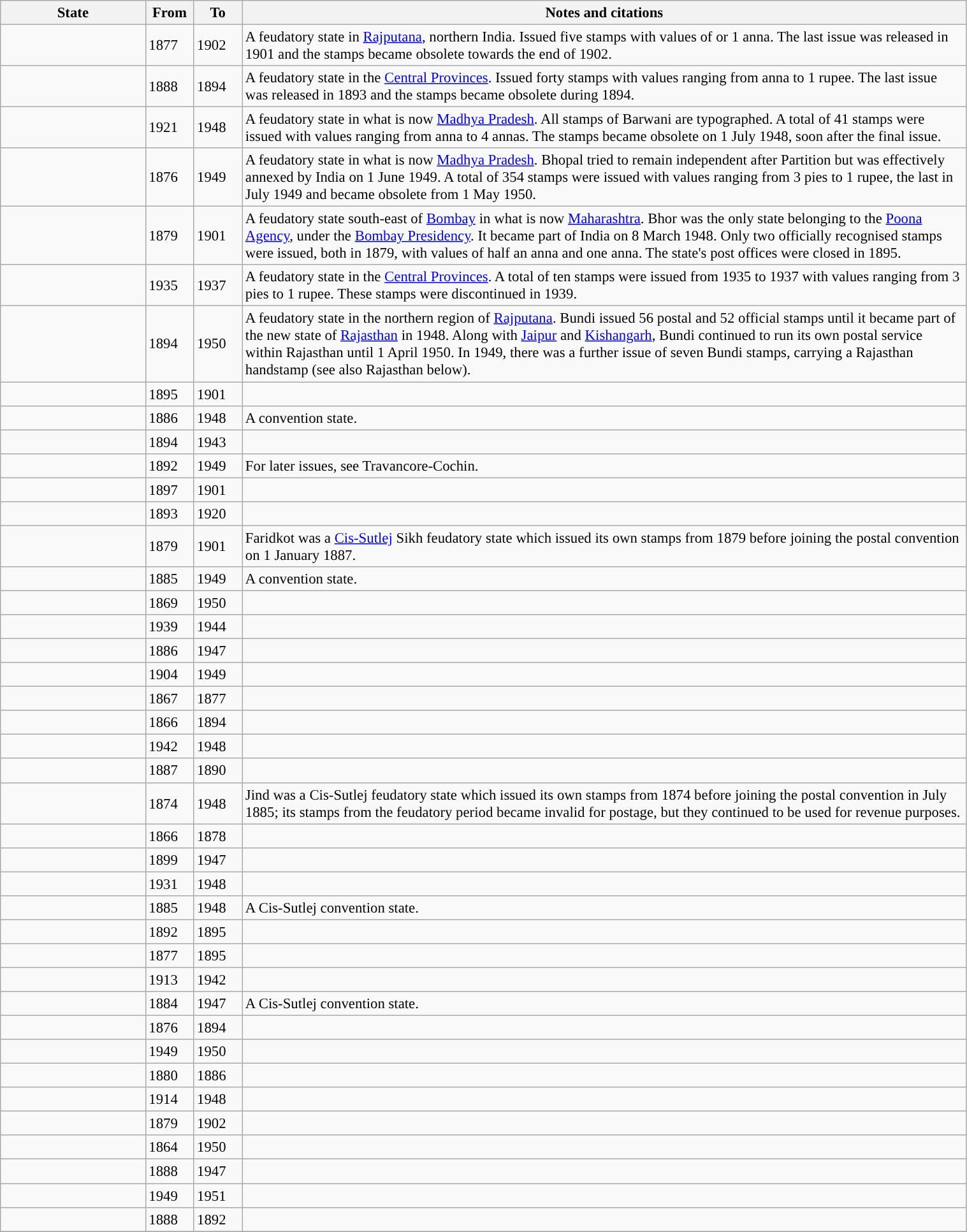<table class="wikitable sortable" style="font-size:95%; width:80%;">
<tr>
<th scope="col" width="15%">State</th>
<th scope="col" width="5%">From</th>
<th scope="col" width="5%">To</th>
<th scope="col" width="75%">Notes and citations</th>
</tr>
<tr>
<td></td>
<td>1877</td>
<td>1902</td>
<td>A feudatory state in <a href='#'>Rajputana</a>, northern India. Issued five stamps with values of  or 1 anna. The last issue was released in 1901 and the stamps became obsolete towards the end of 1902.</td>
</tr>
<tr>
<td></td>
<td>1888</td>
<td>1894</td>
<td>A feudatory state in the <a href='#'>Central Provinces</a>. Issued forty stamps with values ranging from  anna to 1 rupee. The last issue was released in 1893 and the stamps became obsolete during 1894.</td>
</tr>
<tr>
<td></td>
<td>1921</td>
<td>1948</td>
<td>A feudatory state in what is now <a href='#'>Madhya Pradesh</a>. All stamps of Barwani are typographed. A total of 41 stamps were issued with values ranging from  anna to 4 annas. The stamps became obsolete on 1 July 1948, soon after the final issue.</td>
</tr>
<tr>
<td></td>
<td>1876</td>
<td>1949</td>
<td>A feudatory state in what is now <a href='#'>Madhya Pradesh</a>. Bhopal tried to remain independent after Partition but was effectively annexed by India on 1 June 1949. A total of 354 stamps were issued with values ranging from 3 pies to 1 rupee, the last in July 1949 and became obsolete from 1 May 1950.</td>
</tr>
<tr>
<td></td>
<td>1879</td>
<td>1901</td>
<td>A feudatory state south-east of <a href='#'>Bombay</a> in what is now <a href='#'>Maharashtra</a>. Bhor was the only state belonging to the <a href='#'>Poona Agency</a>, under the <a href='#'>Bombay Presidency</a>. It became part of India on 8 March 1948. Only two officially recognised stamps were issued, both in 1879, with values of half an anna and one anna. The state's post offices were closed in 1895.</td>
</tr>
<tr>
<td></td>
<td>1935</td>
<td>1937</td>
<td>A feudatory state in the <a href='#'>Central Provinces</a>. A total of ten stamps were issued from 1935 to 1937 with values ranging from 3 pies to 1 rupee. These stamps were discontinued in 1939.</td>
</tr>
<tr>
<td></td>
<td>1894</td>
<td>1950</td>
<td>A feudatory state in the northern region of <a href='#'>Rajputana</a>. Bundi issued 56 postal and 52 official stamps until it became part of the new state of <a href='#'>Rajasthan</a> in 1948. Along with <a href='#'>Jaipur</a> and <a href='#'>Kishangarh</a>, Bundi continued to run its own postal service within Rajasthan until 1 April 1950. In 1949, there was a further issue of seven Bundi stamps, carrying a Rajasthan handstamp (see also Rajasthan below).</td>
</tr>
<tr>
<td></td>
<td>1895</td>
<td>1901</td>
<td></td>
</tr>
<tr>
<td></td>
<td>1886</td>
<td>1948</td>
<td>A convention state.</td>
</tr>
<tr>
<td></td>
<td>1894</td>
<td>1943</td>
<td></td>
</tr>
<tr>
<td></td>
<td>1892</td>
<td>1949</td>
<td>For later issues, see Travancore-Cochin.</td>
</tr>
<tr>
<td></td>
<td>1897</td>
<td>1901</td>
<td></td>
</tr>
<tr>
<td></td>
<td>1893</td>
<td>1920</td>
<td></td>
</tr>
<tr>
<td></td>
<td>1879</td>
<td>1901</td>
<td>Faridkot was a <a href='#'>Cis-Sutlej</a> Sikh feudatory state which issued its own stamps from 1879 before joining the postal convention on 1 January 1887.</td>
</tr>
<tr>
<td></td>
<td>1885</td>
<td>1949</td>
<td>A convention state.</td>
</tr>
<tr>
<td></td>
<td>1869</td>
<td>1950</td>
<td></td>
</tr>
<tr>
<td></td>
<td>1939</td>
<td>1944</td>
<td></td>
</tr>
<tr>
<td></td>
<td>1886</td>
<td>1947</td>
<td></td>
</tr>
<tr>
<td></td>
<td>1904</td>
<td>1949</td>
<td></td>
</tr>
<tr>
<td></td>
<td>1867</td>
<td>1877</td>
<td></td>
</tr>
<tr>
<td></td>
<td>1866</td>
<td>1894</td>
<td></td>
</tr>
<tr>
<td></td>
<td>1942</td>
<td>1948</td>
<td></td>
</tr>
<tr>
<td></td>
<td>1887</td>
<td>1890</td>
<td></td>
</tr>
<tr>
<td></td>
<td>1874</td>
<td>1948</td>
<td>Jind was a Cis-Sutlej feudatory state which issued its own stamps from 1874 before joining the postal convention in July 1885; its stamps from the feudatory period became invalid for postage, but they continued to be used for revenue purposes.</td>
</tr>
<tr>
<td></td>
<td>1866</td>
<td>1878</td>
<td></td>
</tr>
<tr>
<td></td>
<td>1899</td>
<td>1947</td>
<td></td>
</tr>
<tr>
<td></td>
<td>1931</td>
<td>1948</td>
<td></td>
</tr>
<tr>
<td></td>
<td>1885</td>
<td>1948</td>
<td>A Cis-Sutlej convention state.</td>
</tr>
<tr>
<td></td>
<td>1892</td>
<td>1895</td>
<td></td>
</tr>
<tr>
<td></td>
<td>1877</td>
<td>1895</td>
<td></td>
</tr>
<tr>
<td></td>
<td>1913</td>
<td>1942</td>
<td></td>
</tr>
<tr>
<td></td>
<td>1884</td>
<td>1947</td>
<td>A Cis-Sutlej convention state.</td>
</tr>
<tr>
<td></td>
<td>1876</td>
<td>1894</td>
<td></td>
</tr>
<tr>
<td></td>
<td>1949</td>
<td>1950</td>
<td></td>
</tr>
<tr>
<td></td>
<td>1880</td>
<td>1886</td>
<td></td>
</tr>
<tr>
<td></td>
<td>1914</td>
<td>1948</td>
<td></td>
</tr>
<tr>
<td></td>
<td>1879</td>
<td>1902</td>
<td></td>
</tr>
<tr>
<td></td>
<td>1864</td>
<td>1950</td>
<td></td>
</tr>
<tr>
<td></td>
<td>1888</td>
<td>1947</td>
<td></td>
</tr>
<tr>
<td></td>
<td>1949</td>
<td>1951</td>
<td></td>
</tr>
<tr>
<td></td>
<td>1888</td>
<td>1892</td>
<td></td>
</tr>
<tr>
</tr>
</table>
